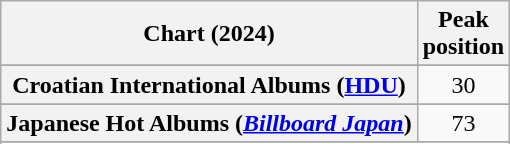<table class="wikitable sortable plainrowheaders" style="text-align:center">
<tr>
<th scope="col">Chart (2024)</th>
<th scope="col">Peak<br>position</th>
</tr>
<tr>
</tr>
<tr>
</tr>
<tr>
</tr>
<tr>
</tr>
<tr>
<th scope="row">Croatian International Albums (<a href='#'>HDU</a>)</th>
<td>30</td>
</tr>
<tr>
</tr>
<tr>
</tr>
<tr>
</tr>
<tr>
</tr>
<tr>
<th scope="row">Japanese Hot Albums (<em><a href='#'>Billboard Japan</a></em>)</th>
<td>73</td>
</tr>
<tr>
</tr>
<tr>
</tr>
<tr>
</tr>
<tr>
</tr>
<tr>
</tr>
</table>
